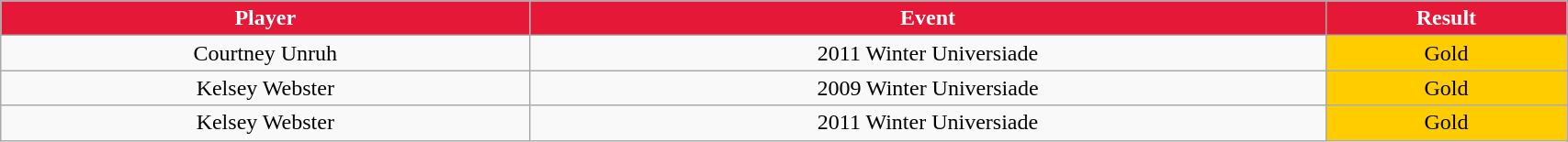<table class="wikitable" width="90%">
<tr align="center"  style="background:#E51837;color:white;">
<td><strong>Player</strong></td>
<td><strong>Event</strong></td>
<td><strong>Result</strong></td>
</tr>
<tr align="center" bgcolor="">
<td>Courtney Unruh</td>
<td>2011 Winter Universiade</td>
<td bgcolor="#FFCC00">Gold</td>
</tr>
<tr align="center" bgcolor="">
<td>Kelsey Webster</td>
<td>2009 Winter Universiade</td>
<td bgcolor="#FFCC00">Gold</td>
</tr>
<tr align="center" bgcolor="">
<td>Kelsey Webster</td>
<td>2011 Winter Universiade</td>
<td bgcolor="#FFCC00">Gold</td>
</tr>
</table>
